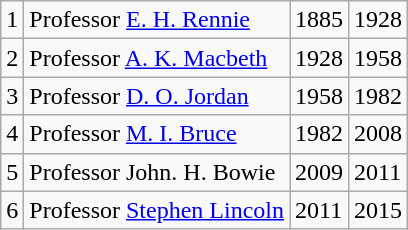<table class=wikitable>
<tr>
<td>1</td>
<td>Professor <a href='#'>E. H. Rennie</a></td>
<td>1885</td>
<td>1928</td>
</tr>
<tr>
<td>2</td>
<td>Professor <a href='#'>A. K. Macbeth</a></td>
<td>1928</td>
<td>1958</td>
</tr>
<tr>
<td>3</td>
<td>Professor <a href='#'>D. O. Jordan</a></td>
<td>1958</td>
<td>1982</td>
</tr>
<tr>
<td>4</td>
<td>Professor <a href='#'>M. I. Bruce</a></td>
<td>1982</td>
<td>2008</td>
</tr>
<tr>
<td>5</td>
<td>Professor John. H. Bowie</td>
<td>2009</td>
<td>2011</td>
</tr>
<tr>
<td>6</td>
<td>Professor <a href='#'>Stephen Lincoln</a></td>
<td>2011</td>
<td>2015</td>
</tr>
</table>
